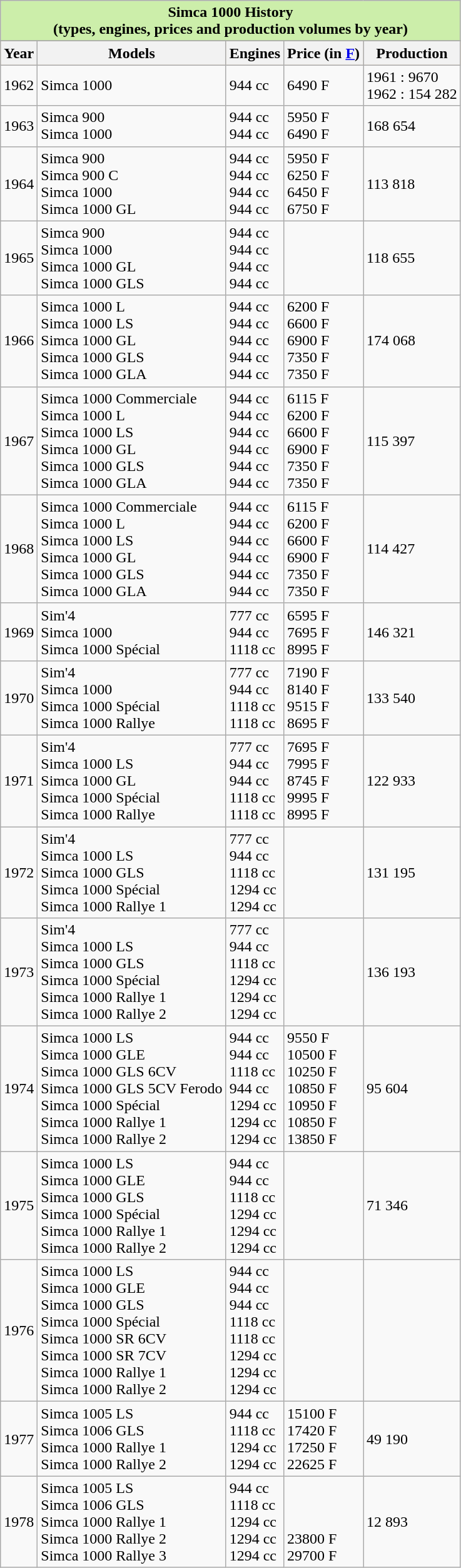<table class="wikitable collapsible collapsed">
<tr>
<th colspan="5" style="width:400px; background:#cea;">Simca 1000 History <br>(types, engines, prices and production volumes by year)</th>
</tr>
<tr>
</tr>
<tr ---- style="background:#FFDEAD;">
<th>Year</th>
<th>Models</th>
<th>Engines</th>
<th>Price (in <a href='#'>F</a>)</th>
<th>Production</th>
</tr>
<tr>
<td>1962</td>
<td>Simca 1000</td>
<td>944 cc </td>
<td>6490 F</td>
<td>1961 : 9670<br>1962 : 154 282</td>
</tr>
<tr>
<td>1963</td>
<td>Simca 900<br>Simca 1000</td>
<td>944 cc  <br>944 cc </td>
<td>5950 F<br>6490 F</td>
<td>168 654</td>
</tr>
<tr>
<td>1964</td>
<td>Simca 900<br>Simca 900 C<br>Simca 1000<br>Simca 1000 GL</td>
<td>944 cc  <br>944 cc  <br>944 cc  <br>944 cc </td>
<td>5950 F<br>6250 F<br>6450 F<br>6750 F</td>
<td>113 818</td>
</tr>
<tr>
<td>1965</td>
<td>Simca 900<br>Simca 1000<br>Simca 1000 GL<br>Simca 1000 GLS</td>
<td>944 cc  <br>944 cc  <br>944 cc  <br>944 cc </td>
<td></td>
<td>118 655</td>
</tr>
<tr>
<td>1966</td>
<td>Simca 1000 L<br>Simca 1000 LS<br>Simca 1000 GL<br>Simca 1000 GLS<br>Simca 1000 GLA</td>
<td>944 cc  <br>944 cc  <br>944 cc  <br>944 cc  <br>944 cc </td>
<td>6200 F<br>6600 F<br>6900 F<br>7350 F<br>7350 F</td>
<td>174 068</td>
</tr>
<tr>
<td>1967</td>
<td>Simca 1000 Commerciale<br>Simca 1000 L<br>Simca 1000 LS<br>Simca 1000 GL<br>Simca 1000 GLS<br>Simca 1000 GLA</td>
<td>944 cc  <br>944 cc  <br>944 cc  <br>944 cc  <br>944 cc  <br>944 cc </td>
<td>6115 F<br>6200 F<br>6600 F<br>6900 F<br>7350 F<br>7350 F</td>
<td>115 397</td>
</tr>
<tr>
<td>1968</td>
<td>Simca 1000 Commerciale<br>Simca 1000 L<br>Simca 1000 LS<br>Simca 1000 GL<br>Simca 1000 GLS<br>Simca 1000 GLA</td>
<td>944 cc  <br>944 cc  <br>944 cc  <br>944 cc  <br>944 cc  <br>944 cc </td>
<td>6115 F<br>6200 F<br>6600 F<br>6900 F<br>7350 F<br>7350 F</td>
<td>114 427</td>
</tr>
<tr>
<td>1969</td>
<td>Sim'4<br>Simca 1000<br>Simca 1000 Spécial</td>
<td>777 cc  <br>944 cc  <br>1118 cc </td>
<td>6595 F<br>7695 F<br>8995 F</td>
<td>146 321</td>
</tr>
<tr>
<td>1970</td>
<td>Sim'4<br>Simca 1000<br>Simca 1000 Spécial<br>Simca 1000 Rallye</td>
<td>777 cc  <br>944 cc  <br>1118 cc  <br>1118 cc </td>
<td>7190 F<br>8140 F<br>9515 F<br>8695 F</td>
<td>133 540</td>
</tr>
<tr>
<td>1971</td>
<td>Sim'4<br>Simca 1000 LS<br>Simca 1000 GL<br>Simca 1000 Spécial<br>Simca 1000 Rallye</td>
<td>777 cc  <br>944 cc  <br>944 cc  <br>1118 cc  <br>1118 cc </td>
<td>7695 F<br>7995 F<br>8745 F<br>9995 F<br>8995 F</td>
<td>122 933</td>
</tr>
<tr>
<td>1972</td>
<td>Sim'4<br>Simca 1000 LS<br>Simca 1000 GLS<br>Simca 1000 Spécial<br>Simca 1000 Rallye 1</td>
<td>777 cc  <br>944 cc  <br>1118 cc  <br>1294 cc  <br>1294 cc </td>
<td></td>
<td>131 195</td>
</tr>
<tr>
<td>1973</td>
<td>Sim'4<br>Simca 1000 LS<br>Simca 1000 GLS<br>Simca 1000 Spécial<br>Simca 1000 Rallye 1<br>Simca 1000 Rallye 2</td>
<td>777 cc  <br>944 cc  <br>1118 cc  <br>1294 cc  <br>1294 cc  <br>1294 cc </td>
<td></td>
<td>136 193</td>
</tr>
<tr>
<td>1974</td>
<td>Simca 1000 LS<br>Simca 1000 GLE<br>Simca 1000 GLS 6CV<br>Simca 1000 GLS 5CV Ferodo<br>Simca 1000 Spécial<br>Simca 1000 Rallye 1<br>Simca 1000 Rallye 2</td>
<td>944 cc  <br>944 cc  <br>1118 cc  <br>944 cc  <br>1294 cc  <br>1294 cc  <br>1294 cc </td>
<td>9550 F<br>10500 F<br>10250 F<br>10850 F<br>10950 F<br>10850 F<br>13850 F</td>
<td>95 604</td>
</tr>
<tr>
<td>1975</td>
<td>Simca 1000 LS<br>Simca 1000 GLE<br>Simca 1000 GLS<br>Simca 1000 Spécial<br>Simca 1000 Rallye 1<br>Simca 1000 Rallye 2</td>
<td>944 cc  <br>944 cc  <br>1118 cc  <br>1294 cc  <br>1294 cc  <br>1294 cc </td>
<td></td>
<td>71 346</td>
</tr>
<tr>
<td>1976</td>
<td>Simca 1000 LS<br>Simca 1000 GLE<br>Simca 1000 GLS<br>Simca 1000 Spécial<br>Simca 1000 SR 6CV<br>Simca 1000 SR 7CV<br>Simca 1000 Rallye 1<br>Simca 1000 Rallye 2</td>
<td>944 cc  <br>944 cc  <br>944 cc  <br>1118 cc  <br>1118 cc  <br>1294 cc  <br>1294 cc  <br>1294 cc </td>
<td></td>
<td></td>
</tr>
<tr>
<td>1977</td>
<td>Simca 1005 LS<br>Simca 1006 GLS<br>Simca 1000 Rallye 1<br>Simca 1000 Rallye 2</td>
<td>944 cc  <br>1118 cc  <br>1294 cc  <br>1294 cc </td>
<td>15100 F<br>17420 F<br>17250 F<br>22625 F</td>
<td>49 190</td>
</tr>
<tr>
<td>1978</td>
<td>Simca 1005 LS<br>Simca 1006 GLS<br>Simca 1000 Rallye 1<br>Simca 1000 Rallye 2<br>Simca 1000 Rallye 3</td>
<td>944 cc  <br>1118 cc  <br>1294 cc  <br>1294 cc  <br>1294 cc </td>
<td><br><br><br>23800 F<br>29700 F</td>
<td>12 893</td>
</tr>
</table>
